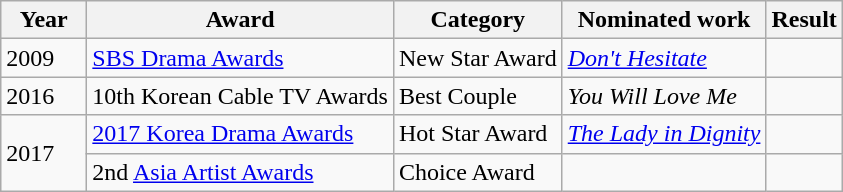<table class="wikitable">
<tr>
<th width=50px>Year</th>
<th>Award</th>
<th>Category</th>
<th>Nominated work</th>
<th>Result</th>
</tr>
<tr>
<td>2009</td>
<td><a href='#'>SBS Drama Awards</a></td>
<td>New Star Award</td>
<td><em><a href='#'>Don't Hesitate</a></em></td>
<td></td>
</tr>
<tr>
<td>2016</td>
<td>10th Korean Cable TV Awards</td>
<td>Best Couple </td>
<td><em>You Will Love Me</em></td>
<td></td>
</tr>
<tr>
<td rowspan="2">2017</td>
<td><a href='#'>2017 Korea Drama Awards</a></td>
<td>Hot Star Award</td>
<td><em><a href='#'>The Lady in Dignity</a></em></td>
<td></td>
</tr>
<tr>
<td>2nd <a href='#'>Asia Artist Awards</a></td>
<td>Choice Award</td>
<td></td>
<td></td>
</tr>
</table>
